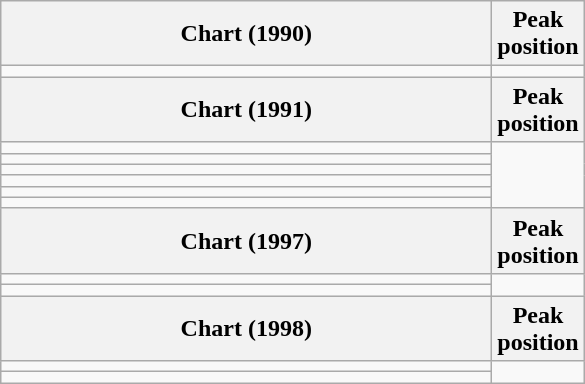<table class="wikitable sortable">
<tr>
<th style="width:20em;">Chart (1990)</th>
<th>Peak<br>position</th>
</tr>
<tr>
<td></td>
</tr>
<tr>
<th style="width:20em;">Chart (1991)</th>
<th>Peak<br>position</th>
</tr>
<tr>
<td></td>
</tr>
<tr>
<td></td>
</tr>
<tr>
<td></td>
</tr>
<tr>
<td></td>
</tr>
<tr>
<td></td>
</tr>
<tr>
<td></td>
</tr>
<tr>
<th style="width:20em;">Chart (1997)</th>
<th>Peak<br>position</th>
</tr>
<tr>
<td></td>
</tr>
<tr>
<td></td>
</tr>
<tr>
<th style="width:20em;">Chart (1998)</th>
<th>Peak<br>position</th>
</tr>
<tr>
<td></td>
</tr>
<tr>
<td></td>
</tr>
</table>
